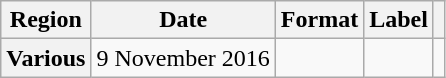<table class="wikitable plainrowheaders">
<tr>
<th scope="col">Region</th>
<th scope="col">Date</th>
<th scope="col">Format</th>
<th scope="col">Label</th>
<th scope="col"></th>
</tr>
<tr>
<th scope="row">Various</th>
<td>9 November 2016</td>
<td></td>
<td></td>
<td></td>
</tr>
</table>
